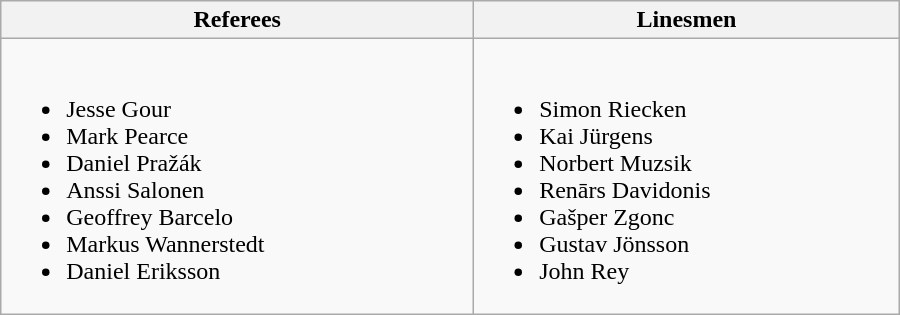<table class="wikitable" width=600px>
<tr>
<th>Referees</th>
<th>Linesmen</th>
</tr>
<tr>
<td><br><ul><li> Jesse Gour</li><li> Mark Pearce</li><li> Daniel Pražák</li><li> Anssi Salonen</li><li> Geoffrey Barcelo</li><li> Markus Wannerstedt</li><li> Daniel Eriksson</li></ul></td>
<td><br><ul><li> Simon Riecken</li><li> Kai Jürgens</li><li> Norbert Muzsik</li><li> Renārs Davidonis</li><li> Gašper Zgonc</li><li> Gustav Jönsson</li><li> John Rey</li></ul></td>
</tr>
</table>
